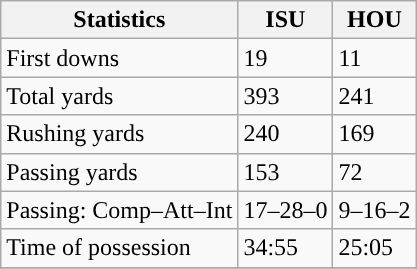<table class="wikitable" style="float: left;">
<tr>
<th>Statistics</th>
<th>ISU</th>
<th>HOU</th>
</tr>
<tr>
<td>First downs</td>
<td>19</td>
<td>11</td>
</tr>
<tr>
<td>Total yards</td>
<td>393</td>
<td>241</td>
</tr>
<tr>
<td>Rushing yards</td>
<td>240</td>
<td>169</td>
</tr>
<tr>
<td>Passing yards</td>
<td>153</td>
<td>72</td>
</tr>
<tr>
<td>Passing: Comp–Att–Int</td>
<td>17–28–0</td>
<td>9–16–2</td>
</tr>
<tr>
<td>Time of possession</td>
<td>34:55</td>
<td>25:05</td>
</tr>
<tr>
</tr>
</table>
